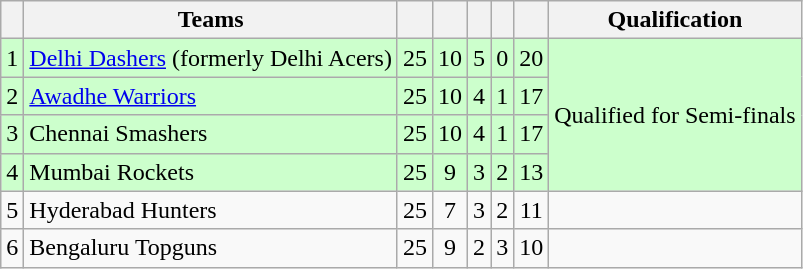<table class="wikitable" style="text-align: center;">
<tr>
<th></th>
<th>Teams</th>
<th></th>
<th></th>
<th></th>
<th></th>
<th></th>
<th>Qualification</th>
</tr>
<tr style="background:#ccffcc">
<td>1</td>
<td style="text-align: left;"><a href='#'>Delhi Dashers</a> (formerly Delhi Acers)</td>
<td>25</td>
<td>10</td>
<td>5</td>
<td>0</td>
<td>20</td>
<td rowspan="4">Qualified for Semi-finals</td>
</tr>
<tr style="background:#ccffcc;">
<td>2</td>
<td style="text-align: left;"><a href='#'>Awadhe Warriors</a></td>
<td>25</td>
<td>10</td>
<td>4</td>
<td>1</td>
<td>17</td>
</tr>
<tr style="background:#ccffcc;">
<td>3</td>
<td style="text-align: left;">Chennai Smashers</td>
<td>25</td>
<td>10</td>
<td>4</td>
<td>1</td>
<td>17</td>
</tr>
<tr style="background:#ccffcc;">
<td>4</td>
<td style="text-align: left;">Mumbai Rockets</td>
<td>25</td>
<td>9</td>
<td>3</td>
<td>2</td>
<td>13</td>
</tr>
<tr>
<td>5</td>
<td style="text-align: left;">Hyderabad Hunters</td>
<td>25</td>
<td>7</td>
<td>3</td>
<td>2</td>
<td>11</td>
<td></td>
</tr>
<tr>
<td>6</td>
<td style="text-align: left;">Bengaluru Topguns</td>
<td>25</td>
<td>9</td>
<td>2</td>
<td>3</td>
<td>10</td>
<td></td>
</tr>
</table>
